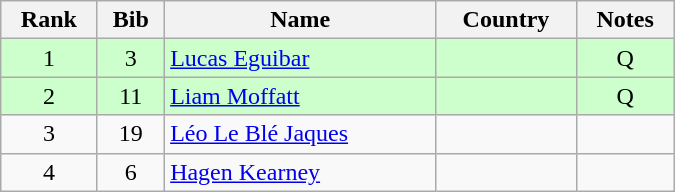<table class="wikitable" style="text-align:center; width:450px">
<tr>
<th>Rank</th>
<th>Bib</th>
<th>Name</th>
<th>Country</th>
<th>Notes</th>
</tr>
<tr bgcolor=ccffcc>
<td>1</td>
<td>3</td>
<td align=left><a href='#'>Lucas Eguibar</a></td>
<td align=left></td>
<td>Q</td>
</tr>
<tr bgcolor=ccffcc>
<td>2</td>
<td>11</td>
<td align=left><a href='#'>Liam Moffatt</a></td>
<td align=left></td>
<td>Q</td>
</tr>
<tr>
<td>3</td>
<td>19</td>
<td align=left><a href='#'>Léo Le Blé Jaques</a></td>
<td align=left></td>
<td></td>
</tr>
<tr>
<td>4</td>
<td>6</td>
<td align=left><a href='#'>Hagen Kearney</a></td>
<td align=left></td>
<td></td>
</tr>
</table>
